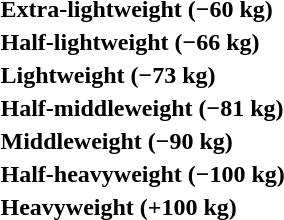<table>
<tr>
<th rowspan=2 style="text-align:left;">Extra-lightweight (−60 kg)</th>
<td rowspan=2></td>
<td rowspan=2></td>
<td></td>
</tr>
<tr>
<td></td>
</tr>
<tr>
<th rowspan=2 style="text-align:left;">Half-lightweight (−66 kg)</th>
<td rowspan=2></td>
<td rowspan=2></td>
<td></td>
</tr>
<tr>
<td></td>
</tr>
<tr>
<th rowspan=2 style="text-align:left;">Lightweight (−73 kg)</th>
<td rowspan=2></td>
<td rowspan=2></td>
<td></td>
</tr>
<tr>
<td></td>
</tr>
<tr>
<th rowspan=2 style="text-align:left;">Half-middleweight (−81 kg)</th>
<td rowspan=2></td>
<td rowspan=2></td>
<td></td>
</tr>
<tr>
<td></td>
</tr>
<tr>
<th rowspan=2 style="text-align:left;">Middleweight (−90 kg)</th>
<td rowspan=2></td>
<td rowspan=2></td>
<td></td>
</tr>
<tr>
<td></td>
</tr>
<tr>
<th rowspan=2 style="text-align:left;">Half-heavyweight (−100 kg)</th>
<td rowspan=2></td>
<td rowspan=2></td>
<td></td>
</tr>
<tr>
<td></td>
</tr>
<tr>
<th rowspan=2 style="text-align:left;">Heavyweight (+100 kg)</th>
<td rowspan=2></td>
<td rowspan=2></td>
<td></td>
</tr>
<tr>
<td></td>
</tr>
</table>
